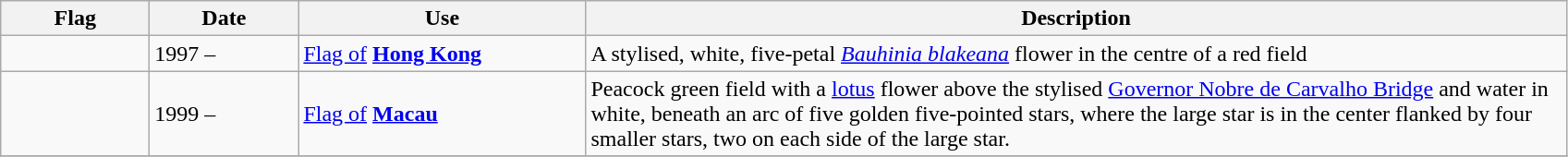<table class="wikitable">
<tr>
<th style="width:100px;">Flag</th>
<th style="width:100px;">Date</th>
<th style="width:200px;">Use</th>
<th style="width:700px;">Description</th>
</tr>
<tr>
<td></td>
<td>1997 –</td>
<td><a href='#'>Flag of</a> <strong><a href='#'>Hong Kong</a></strong></td>
<td>A stylised, white, five-petal <em><a href='#'>Bauhinia blakeana</a></em> flower in the centre of a red field</td>
</tr>
<tr>
<td></td>
<td>1999 –</td>
<td><a href='#'>Flag of</a> <strong><a href='#'>Macau</a></strong></td>
<td>Peacock green field with a <a href='#'>lotus</a> flower above the stylised <a href='#'>Governor Nobre de Carvalho Bridge</a> and water in white, beneath an arc of five golden five-pointed stars, where the large star is in the center flanked by four smaller stars, two on each side of the large star.</td>
</tr>
<tr>
</tr>
</table>
